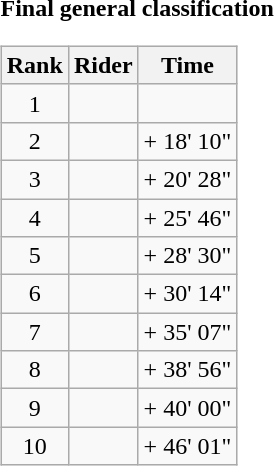<table>
<tr>
<td><strong>Final general classification</strong><br><table class="wikitable">
<tr>
<th scope="col">Rank</th>
<th scope="col">Rider</th>
<th scope="col">Time</th>
</tr>
<tr>
<td style="text-align:center;">1</td>
<td></td>
<td style="text-align:right;"></td>
</tr>
<tr>
<td style="text-align:center;">2</td>
<td></td>
<td style="text-align:right;">+ 18' 10"</td>
</tr>
<tr>
<td style="text-align:center;">3</td>
<td></td>
<td style="text-align:right;">+ 20' 28"</td>
</tr>
<tr>
<td style="text-align:center;">4</td>
<td></td>
<td style="text-align:right;">+ 25' 46"</td>
</tr>
<tr>
<td style="text-align:center;">5</td>
<td></td>
<td style="text-align:right;">+ 28' 30"</td>
</tr>
<tr>
<td style="text-align:center;">6</td>
<td></td>
<td style="text-align:right;">+ 30' 14"</td>
</tr>
<tr>
<td style="text-align:center;">7</td>
<td></td>
<td style="text-align:right;">+ 35' 07"</td>
</tr>
<tr>
<td style="text-align:center;">8</td>
<td></td>
<td style="text-align:right;">+ 38' 56"</td>
</tr>
<tr>
<td style="text-align:center;">9</td>
<td></td>
<td style="text-align:right;">+ 40' 00"</td>
</tr>
<tr>
<td style="text-align:center;">10</td>
<td></td>
<td style="text-align:right;">+ 46' 01"</td>
</tr>
</table>
</td>
</tr>
</table>
